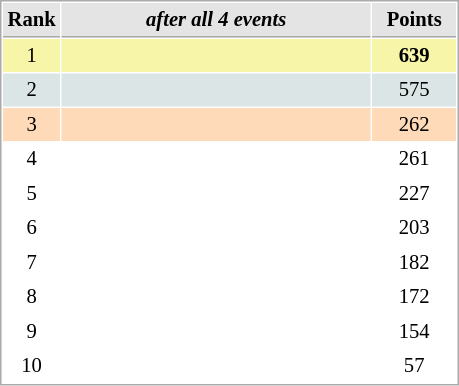<table cellspacing="1" cellpadding="3" style="border:1px solid #AAAAAA;font-size:86%">
<tr style="background-color: #E4E4E4;">
<th style="border-bottom:1px solid #AAAAAA; width: 10px;">Rank</th>
<th style="border-bottom:1px solid #AAAAAA; width: 200px;"><em>after all 4 events</em></th>
<th style="border-bottom:1px solid #AAAAAA; width: 50px;">Points</th>
</tr>
<tr style="background:#f7f6a8;">
<td align=center>1</td>
<td><strong></strong></td>
<td align=center><strong>639</strong></td>
</tr>
<tr style="background:#dce5e5;">
<td align=center>2</td>
<td></td>
<td align=center>575</td>
</tr>
<tr style="background:#ffdab9;">
<td align=center>3</td>
<td></td>
<td align=center>262</td>
</tr>
<tr>
<td align=center>4</td>
<td></td>
<td align=center>261</td>
</tr>
<tr>
<td align=center>5</td>
<td></td>
<td align=center>227</td>
</tr>
<tr>
<td align=center>6</td>
<td></td>
<td align=center>203</td>
</tr>
<tr>
<td align=center>7</td>
<td></td>
<td align=center>182</td>
</tr>
<tr>
<td align=center>8</td>
<td>  </td>
<td align=center>172</td>
</tr>
<tr>
<td align=center>9</td>
<td></td>
<td align=center>154</td>
</tr>
<tr>
<td align=center>10</td>
<td></td>
<td align=center>57</td>
</tr>
</table>
